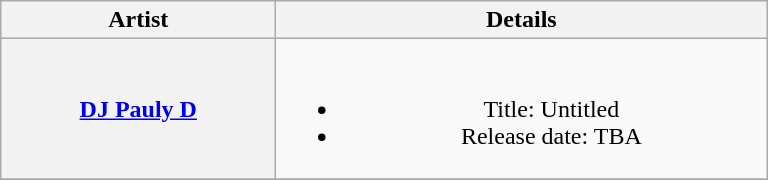<table class="wikitable plainrowheaders" style="text-align:center;">
<tr>
<th scope="col" style="width:11em;">Artist</th>
<th scope="col" style="width:20em;">Details</th>
</tr>
<tr>
<th scope="row"><a href='#'>DJ Pauly D</a></th>
<td><br><ul><li>Title: Untitled</li><li>Release date: TBA</li></ul></td>
</tr>
<tr>
</tr>
</table>
